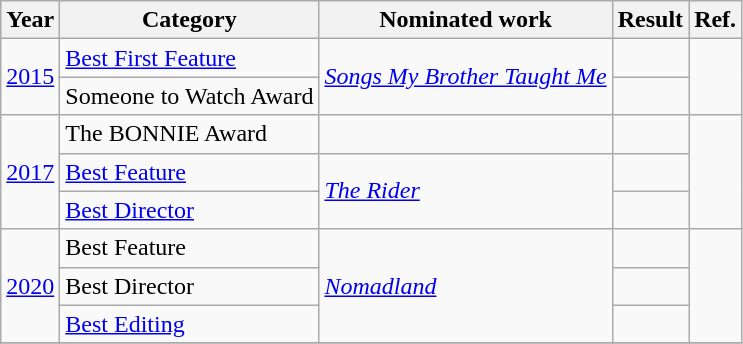<table class="wikitable">
<tr>
<th>Year</th>
<th>Category</th>
<th>Nominated work</th>
<th>Result</th>
<th>Ref.</th>
</tr>
<tr>
<td rowspan="2"><a href='#'>2015</a></td>
<td><a href='#'>Best First Feature</a></td>
<td rowspan=2><em><a href='#'>Songs My Brother Taught Me</a></em></td>
<td></td>
<td rowspan=2></td>
</tr>
<tr>
<td>Someone to Watch Award</td>
<td></td>
</tr>
<tr>
<td rowspan=3><a href='#'>2017</a></td>
<td>The BONNIE Award</td>
<td></td>
<td></td>
<td rowspan=3></td>
</tr>
<tr>
<td><a href='#'>Best Feature</a></td>
<td rowspan=2><em><a href='#'>The Rider</a></em></td>
<td></td>
</tr>
<tr>
<td><a href='#'>Best Director</a></td>
<td></td>
</tr>
<tr>
<td rowspan=3><a href='#'>2020</a></td>
<td>Best Feature</td>
<td rowspan=3><em><a href='#'>Nomadland</a></em></td>
<td></td>
<td rowspan=3></td>
</tr>
<tr>
<td>Best Director</td>
<td></td>
</tr>
<tr>
<td><a href='#'>Best Editing</a></td>
<td></td>
</tr>
<tr>
</tr>
</table>
